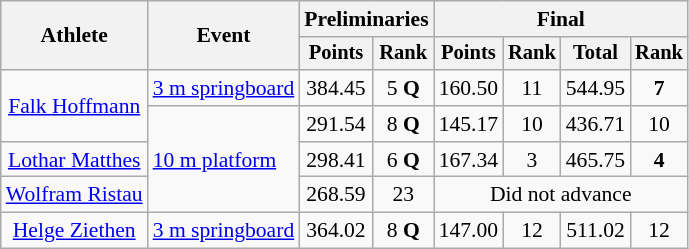<table class="wikitable" style="font-size:90%">
<tr>
<th rowspan="2">Athlete</th>
<th rowspan="2">Event</th>
<th colspan=2>Preliminaries</th>
<th colspan=4>Final</th>
</tr>
<tr style="font-size:95%">
<th>Points</th>
<th>Rank</th>
<th>Points</th>
<th>Rank</th>
<th>Total</th>
<th>Rank</th>
</tr>
<tr align=center>
<td rowspan=2><a href='#'>Falk Hoffmann</a></td>
<td><a href='#'>3 m springboard</a></td>
<td style="text-align:center;">384.45</td>
<td style="text-align:center;">5 <strong>Q</strong></td>
<td style="text-align:center;">160.50</td>
<td style="text-align:center;">11</td>
<td style="text-align:center;">544.95</td>
<td style="text-align:center;"><strong>7</strong></td>
</tr>
<tr>
<td rowspan=3><a href='#'>10 m platform</a></td>
<td style="text-align:center;">291.54</td>
<td style="text-align:center;">8 <strong>Q</strong></td>
<td style="text-align:center;">145.17</td>
<td style="text-align:center;">10</td>
<td style="text-align:center;">436.71</td>
<td style="text-align:center;">10</td>
</tr>
<tr align=center>
<td><a href='#'>Lothar Matthes</a></td>
<td style="text-align:center;">298.41</td>
<td style="text-align:center;">6 <strong>Q</strong></td>
<td style="text-align:center;">167.34</td>
<td style="text-align:center;">3</td>
<td style="text-align:center;">465.75</td>
<td style="text-align:center;"><strong>4</strong></td>
</tr>
<tr align=center>
<td><a href='#'>Wolfram Ristau</a></td>
<td style="text-align:center;">268.59</td>
<td style="text-align:center;">23</td>
<td style="text-align:center;" colspan="4">Did not advance</td>
</tr>
<tr align=center>
<td><a href='#'>Helge Ziethen</a></td>
<td><a href='#'>3 m springboard</a></td>
<td style="text-align:center;">364.02</td>
<td style="text-align:center;">8 <strong>Q</strong></td>
<td style="text-align:center;">147.00</td>
<td style="text-align:center;">12</td>
<td style="text-align:center;">511.02</td>
<td style="text-align:center;">12</td>
</tr>
</table>
